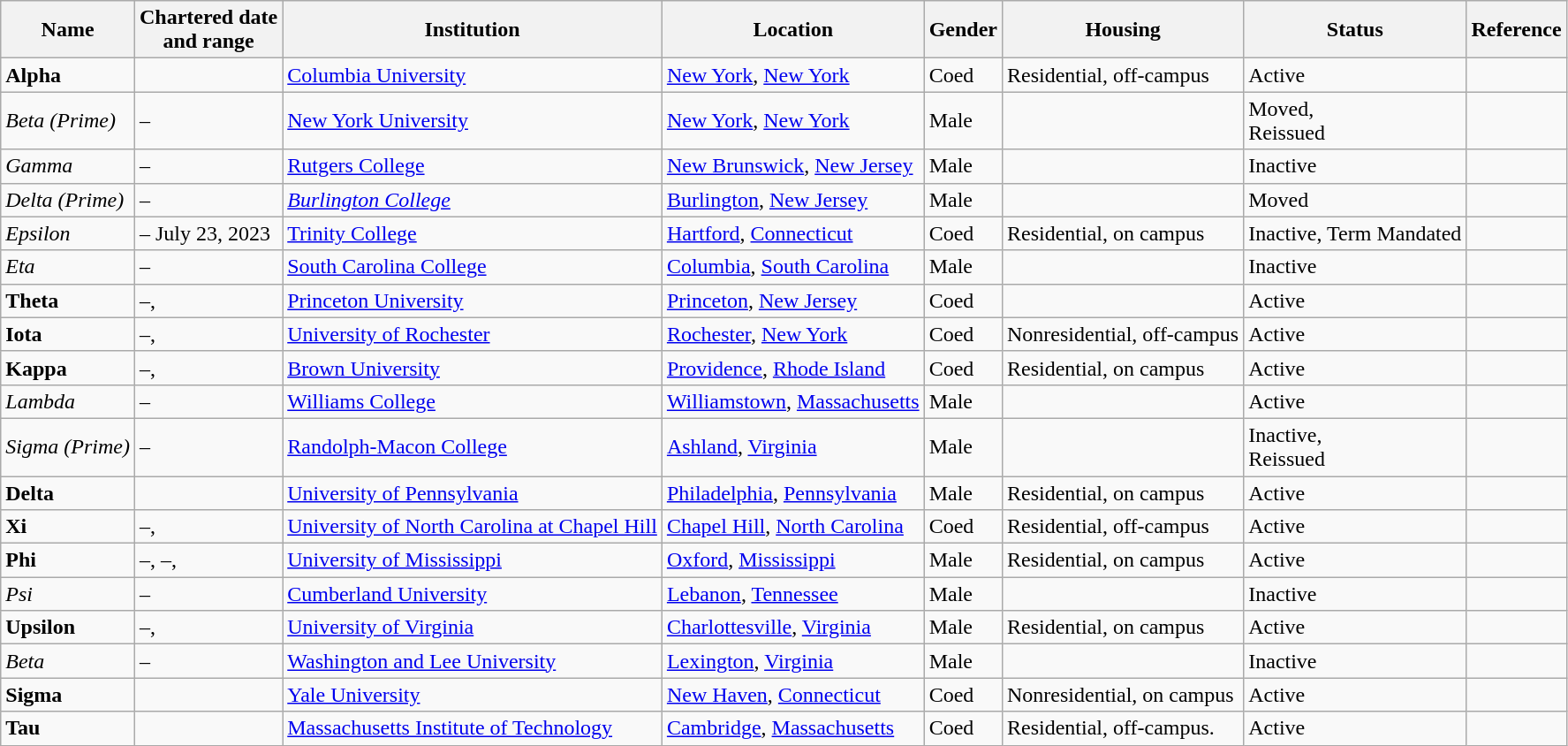<table class="sortable wikitable">
<tr>
<th>Name</th>
<th>Chartered date<br>and range</th>
<th>Institution</th>
<th>Location</th>
<th>Gender</th>
<th>Housing</th>
<th>Status</th>
<th>Reference</th>
</tr>
<tr>
<td><strong>Alpha</strong></td>
<td></td>
<td><a href='#'>Columbia University</a></td>
<td><a href='#'>New York</a>, <a href='#'>New York</a></td>
<td>Coed</td>
<td>Residential, off-campus</td>
<td>Active</td>
<td></td>
</tr>
<tr>
<td><em>Beta (Prime)</em></td>
<td>–</td>
<td><a href='#'>New York University</a></td>
<td><a href='#'>New York</a>, <a href='#'>New York</a></td>
<td>Male</td>
<td></td>
<td>Moved,<br>Reissued</td>
<td></td>
</tr>
<tr>
<td><em>Gamma</em></td>
<td>–</td>
<td><a href='#'>Rutgers College</a></td>
<td><a href='#'>New Brunswick</a>, <a href='#'>New Jersey</a></td>
<td>Male</td>
<td></td>
<td>Inactive</td>
<td></td>
</tr>
<tr>
<td><em>Delta (Prime)</em></td>
<td>–</td>
<td><em><a href='#'>Burlington College</a></em></td>
<td><a href='#'>Burlington</a>, <a href='#'>New Jersey</a></td>
<td>Male</td>
<td></td>
<td>Moved</td>
<td></td>
</tr>
<tr>
<td><em>Epsilon</em></td>
<td> – July 23, 2023</td>
<td><a href='#'>Trinity College</a></td>
<td><a href='#'>Hartford</a>, <a href='#'>Connecticut</a></td>
<td>Coed</td>
<td>Residential, on campus</td>
<td>Inactive, Term Mandated</td>
<td></td>
</tr>
<tr>
<td><em>Eta</em></td>
<td>–</td>
<td><a href='#'>South Carolina College</a></td>
<td><a href='#'>Columbia</a>, <a href='#'>South Carolina</a></td>
<td>Male</td>
<td></td>
<td>Inactive</td>
<td></td>
</tr>
<tr>
<td><strong>Theta</strong></td>
<td>–, </td>
<td><a href='#'>Princeton University</a></td>
<td><a href='#'>Princeton</a>, <a href='#'>New Jersey</a></td>
<td>Coed</td>
<td></td>
<td>Active</td>
<td></td>
</tr>
<tr>
<td><strong>Iota</strong></td>
<td>–, </td>
<td><a href='#'>University of Rochester</a></td>
<td><a href='#'>Rochester</a>, <a href='#'>New York</a></td>
<td>Coed</td>
<td>Nonresidential, off-campus</td>
<td>Active</td>
<td></td>
</tr>
<tr>
<td><strong>Kappa</strong></td>
<td>–, </td>
<td><a href='#'>Brown University</a></td>
<td><a href='#'>Providence</a>, <a href='#'>Rhode Island</a></td>
<td>Coed</td>
<td>Residential, on campus</td>
<td>Active</td>
<td></td>
</tr>
<tr>
<td><em>Lambda</em></td>
<td>–</td>
<td><a href='#'>Williams College</a></td>
<td><a href='#'>Williamstown</a>, <a href='#'>Massachusetts</a></td>
<td>Male</td>
<td></td>
<td>Active</td>
<td></td>
</tr>
<tr>
<td><em>Sigma (Prime)</em></td>
<td>–</td>
<td><a href='#'>Randolph-Macon College</a></td>
<td><a href='#'>Ashland</a>, <a href='#'>Virginia</a></td>
<td>Male</td>
<td></td>
<td>Inactive,<br>Reissued</td>
<td></td>
</tr>
<tr>
<td><strong>Delta</strong></td>
<td></td>
<td><a href='#'>University of Pennsylvania</a></td>
<td><a href='#'>Philadelphia</a>, <a href='#'>Pennsylvania</a></td>
<td>Male</td>
<td>Residential, on campus</td>
<td>Active</td>
<td></td>
</tr>
<tr>
<td><strong>Xi</strong></td>
<td>–, </td>
<td><a href='#'>University of North Carolina at Chapel Hill</a></td>
<td><a href='#'>Chapel Hill</a>, <a href='#'>North Carolina</a></td>
<td>Coed</td>
<td>Residential, off-campus</td>
<td>Active</td>
<td></td>
</tr>
<tr>
<td><strong>Phi</strong></td>
<td>–, –, </td>
<td><a href='#'>University of Mississippi</a></td>
<td><a href='#'>Oxford</a>, <a href='#'>Mississippi</a></td>
<td>Male</td>
<td>Residential, on campus</td>
<td>Active</td>
<td></td>
</tr>
<tr>
<td><em>Psi</em></td>
<td>–</td>
<td><a href='#'>Cumberland University</a></td>
<td><a href='#'>Lebanon</a>, <a href='#'>Tennessee</a></td>
<td>Male</td>
<td></td>
<td>Inactive</td>
<td></td>
</tr>
<tr>
<td><strong>Upsilon</strong></td>
<td>–, </td>
<td><a href='#'>University of Virginia</a></td>
<td><a href='#'>Charlottesville</a>, <a href='#'>Virginia</a></td>
<td>Male</td>
<td>Residential, on campus</td>
<td>Active</td>
<td></td>
</tr>
<tr>
<td><em>Beta</em></td>
<td>–</td>
<td><a href='#'>Washington and Lee University</a></td>
<td><a href='#'>Lexington</a>, <a href='#'>Virginia</a></td>
<td>Male</td>
<td></td>
<td>Inactive</td>
<td></td>
</tr>
<tr>
<td><strong>Sigma</strong></td>
<td></td>
<td><a href='#'>Yale University</a></td>
<td><a href='#'>New Haven</a>, <a href='#'>Connecticut</a></td>
<td>Coed</td>
<td>Nonresidential, on campus</td>
<td>Active</td>
<td></td>
</tr>
<tr>
<td><strong>Tau</strong></td>
<td></td>
<td><a href='#'>Massachusetts Institute of Technology</a></td>
<td><a href='#'>Cambridge</a>, <a href='#'>Massachusetts</a></td>
<td>Coed</td>
<td>Residential, off-campus.</td>
<td>Active</td>
<td></td>
</tr>
</table>
